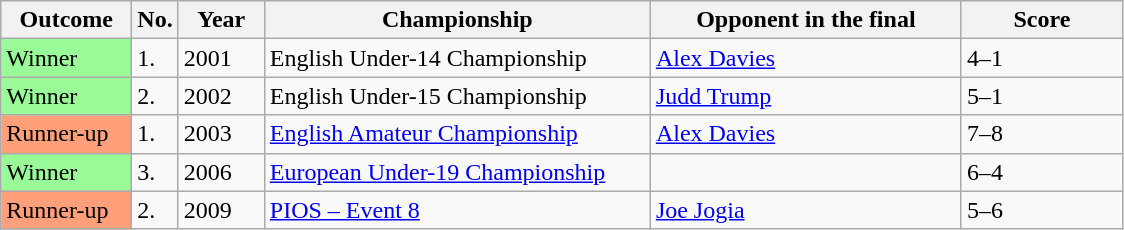<table class="sortable wikitable">
<tr>
<th width="80">Outcome</th>
<th width="20">No.</th>
<th width="50">Year</th>
<th width="250">Championship</th>
<th width="200">Opponent in the final</th>
<th width="100">Score</th>
</tr>
<tr>
<td style="background:#98FB98">Winner</td>
<td>1.</td>
<td>2001</td>
<td>English Under-14 Championship</td>
<td> <a href='#'>Alex Davies</a></td>
<td>4–1</td>
</tr>
<tr>
<td style="background:#98FB98">Winner</td>
<td>2.</td>
<td>2002</td>
<td>English Under-15 Championship</td>
<td> <a href='#'>Judd Trump</a></td>
<td>5–1</td>
</tr>
<tr>
<td style="background:#ffa07a;">Runner-up</td>
<td>1.</td>
<td>2003</td>
<td><a href='#'>English Amateur Championship</a></td>
<td> <a href='#'>Alex Davies</a></td>
<td>7–8</td>
</tr>
<tr>
<td style="background:#98FB98">Winner</td>
<td>3.</td>
<td>2006</td>
<td><a href='#'>European Under-19 Championship</a></td>
<td> </td>
<td>6–4</td>
</tr>
<tr>
<td style="background:#ffa07a;">Runner-up</td>
<td>2.</td>
<td>2009</td>
<td><a href='#'>PIOS – Event 8</a></td>
<td> <a href='#'>Joe Jogia</a></td>
<td>5–6</td>
</tr>
</table>
